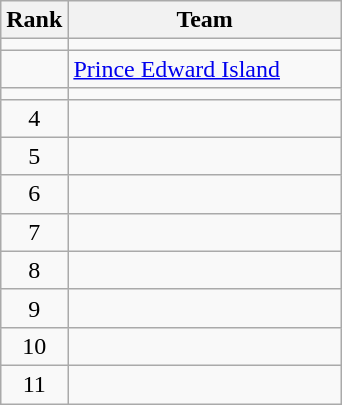<table class="wikitable" style="text-align:center;">
<tr>
<th>Rank</th>
<th width=175>Team</th>
</tr>
<tr>
<td></td>
<td align=left></td>
</tr>
<tr>
<td></td>
<td align=left> <a href='#'>Prince Edward Island</a></td>
</tr>
<tr>
<td></td>
<td align=left></td>
</tr>
<tr>
<td>4</td>
<td align=left></td>
</tr>
<tr>
<td>5</td>
<td align=left></td>
</tr>
<tr>
<td>6</td>
<td align=left></td>
</tr>
<tr>
<td>7</td>
<td align=left></td>
</tr>
<tr>
<td>8</td>
<td align=left></td>
</tr>
<tr>
<td>9</td>
<td align=left></td>
</tr>
<tr>
<td>10</td>
<td align=left></td>
</tr>
<tr>
<td>11</td>
<td align=left></td>
</tr>
</table>
